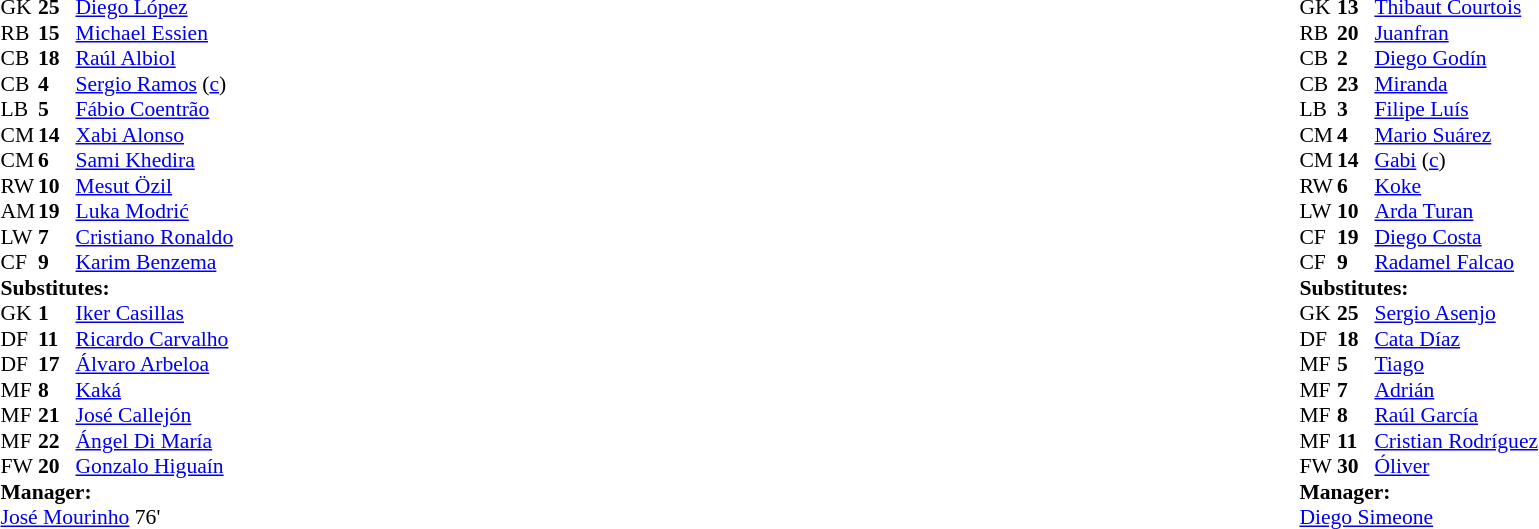<table width="100%">
<tr>
<td valign="top" width="50%"><br><table style="font-size: 90%" cellspacing="0" cellpadding="0">
<tr>
<td colspan="4"></td>
</tr>
<tr>
<th width=25></th>
<th width=25></th>
</tr>
<tr>
<td>GK</td>
<td><strong>25</strong></td>
<td> <a href='#'>Diego López</a></td>
</tr>
<tr>
<td>RB</td>
<td><strong>15</strong></td>
<td> <a href='#'>Michael Essien</a></td>
<td></td>
</tr>
<tr>
<td>CB</td>
<td><strong>18</strong></td>
<td> <a href='#'>Raúl Albiol</a></td>
</tr>
<tr>
<td>CB</td>
<td><strong>4</strong></td>
<td> <a href='#'>Sergio Ramos</a> (<a href='#'>c</a>)</td>
<td></td>
</tr>
<tr>
<td>LB</td>
<td><strong>5</strong></td>
<td> <a href='#'>Fábio Coentrão</a></td>
<td></td>
<td></td>
</tr>
<tr>
<td>CM</td>
<td><strong>14</strong></td>
<td> <a href='#'>Xabi Alonso</a></td>
</tr>
<tr>
<td>CM</td>
<td><strong>6</strong></td>
<td> <a href='#'>Sami Khedira</a></td>
<td></td>
</tr>
<tr>
<td>RW</td>
<td><strong>10</strong></td>
<td> <a href='#'>Mesut Özil</a></td>
<td></td>
</tr>
<tr>
<td>AM</td>
<td><strong>19</strong></td>
<td> <a href='#'>Luka Modrić</a></td>
<td></td>
<td></td>
</tr>
<tr>
<td>LW</td>
<td><strong>7</strong></td>
<td> <a href='#'>Cristiano Ronaldo</a></td>
<td></td>
</tr>
<tr>
<td>CF</td>
<td><strong>9</strong></td>
<td> <a href='#'>Karim Benzema</a></td>
<td></td>
<td></td>
</tr>
<tr>
<td colspan=3><strong>Substitutes:</strong></td>
</tr>
<tr>
<td>GK</td>
<td><strong>1</strong></td>
<td> <a href='#'>Iker Casillas</a></td>
</tr>
<tr>
<td>DF</td>
<td><strong>11</strong></td>
<td> <a href='#'>Ricardo Carvalho</a></td>
</tr>
<tr>
<td>DF</td>
<td><strong>17</strong></td>
<td> <a href='#'>Álvaro Arbeloa</a></td>
<td></td>
<td></td>
</tr>
<tr>
<td>MF</td>
<td><strong>8</strong></td>
<td> <a href='#'>Kaká</a></td>
</tr>
<tr>
<td>MF</td>
<td><strong>21</strong></td>
<td> <a href='#'>José Callejón</a></td>
</tr>
<tr>
<td>MF</td>
<td><strong>22</strong></td>
<td> <a href='#'>Ángel Di María</a></td>
<td></td>
<td></td>
</tr>
<tr>
<td>FW</td>
<td><strong>20</strong></td>
<td> <a href='#'>Gonzalo Higuaín</a></td>
<td></td>
<td></td>
</tr>
<tr>
<td colspan=3><strong>Manager:</strong></td>
</tr>
<tr>
<td colspan=3> <a href='#'>José Mourinho</a>   76'</td>
</tr>
</table>
</td>
<td valign="top"></td>
<td style="vertical-align:top; width:50%;"><br><table style="font-size: 90%" cellspacing="0" cellpadding="0" align=center>
<tr>
<td colspan="4"></td>
</tr>
<tr>
<th width=25></th>
<th width=25></th>
</tr>
<tr>
<td>GK</td>
<td><strong>13</strong></td>
<td> <a href='#'>Thibaut Courtois</a></td>
</tr>
<tr>
<td>RB</td>
<td><strong>20</strong></td>
<td> <a href='#'>Juanfran</a></td>
</tr>
<tr>
<td>CB</td>
<td><strong>2</strong></td>
<td> <a href='#'>Diego Godín</a></td>
</tr>
<tr>
<td>CB</td>
<td><strong>23</strong></td>
<td> <a href='#'>Miranda</a></td>
<td></td>
</tr>
<tr>
<td>LB</td>
<td><strong>3</strong></td>
<td> <a href='#'>Filipe Luís</a></td>
</tr>
<tr>
<td>CM</td>
<td><strong>4</strong></td>
<td> <a href='#'>Mario Suárez</a></td>
<td></td>
</tr>
<tr>
<td>CM</td>
<td><strong>14</strong></td>
<td> <a href='#'>Gabi</a> (<a href='#'>c</a>)</td>
<td></td>
</tr>
<tr>
<td>RW</td>
<td><strong>6</strong></td>
<td> <a href='#'>Koke</a></td>
<td></td>
<td></td>
</tr>
<tr>
<td>LW</td>
<td><strong>10</strong></td>
<td> <a href='#'>Arda Turan</a></td>
<td></td>
<td></td>
</tr>
<tr>
<td>CF</td>
<td><strong>19</strong></td>
<td> <a href='#'>Diego Costa</a></td>
<td></td>
<td></td>
</tr>
<tr>
<td>CF</td>
<td><strong>9</strong></td>
<td> <a href='#'>Radamel Falcao</a></td>
</tr>
<tr>
<td colspan=3><strong>Substitutes:</strong></td>
</tr>
<tr>
<td>GK</td>
<td><strong>25</strong></td>
<td> <a href='#'>Sergio Asenjo</a></td>
</tr>
<tr>
<td>DF</td>
<td><strong>18</strong></td>
<td> <a href='#'>Cata Díaz</a></td>
</tr>
<tr>
<td>MF</td>
<td><strong>5</strong></td>
<td> <a href='#'>Tiago</a></td>
</tr>
<tr>
<td>MF</td>
<td><strong>7</strong></td>
<td> <a href='#'>Adrián</a></td>
<td></td>
<td></td>
</tr>
<tr>
<td>MF</td>
<td><strong>8</strong></td>
<td> <a href='#'>Raúl García</a></td>
<td></td>
<td></td>
</tr>
<tr>
<td>MF</td>
<td><strong>11</strong></td>
<td> <a href='#'>Cristian Rodríguez</a></td>
<td></td>
<td></td>
</tr>
<tr>
<td>FW</td>
<td><strong>30</strong></td>
<td> <a href='#'>Óliver</a></td>
</tr>
<tr>
<td colspan=3><strong>Manager:</strong></td>
</tr>
<tr>
<td colspan=4> <a href='#'>Diego Simeone</a></td>
</tr>
</table>
</td>
</tr>
</table>
